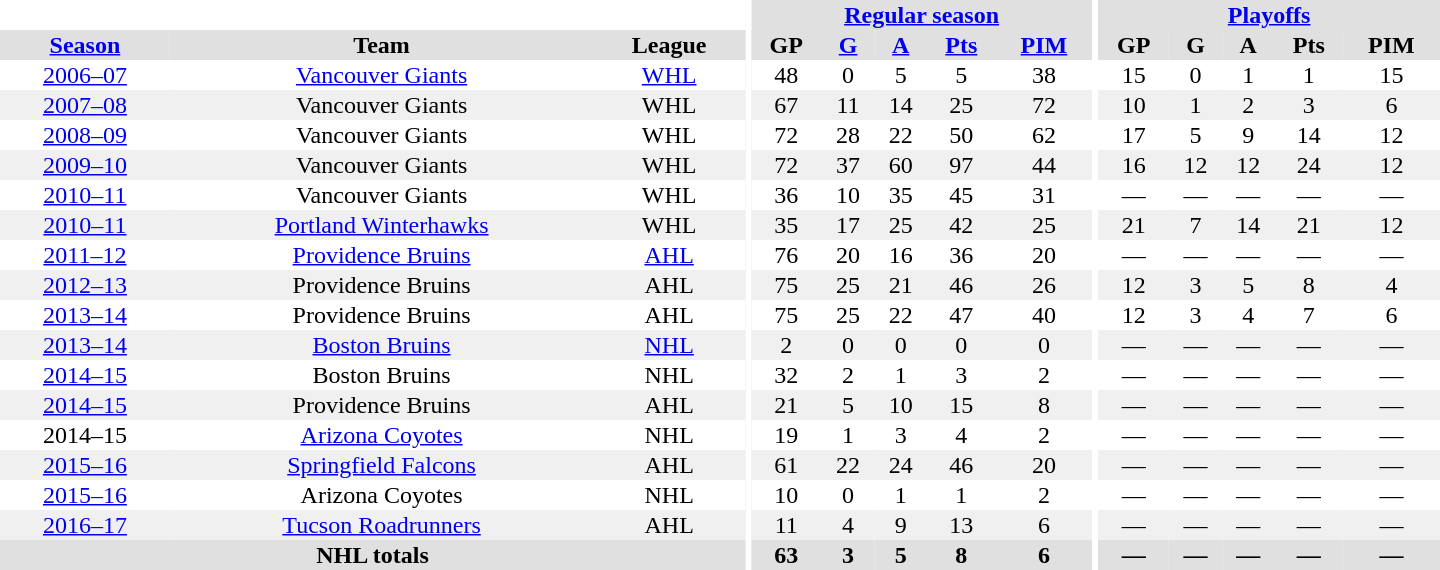<table border="0" cellpadding="1" cellspacing="0" style="text-align:center; width:60em">
<tr bgcolor="#e0e0e0">
<th colspan="3" bgcolor="#ffffff"></th>
<th rowspan="100" bgcolor="#ffffff"></th>
<th colspan="5"><a href='#'>Regular season</a></th>
<th rowspan="100" bgcolor="#ffffff"></th>
<th colspan="5"><a href='#'>Playoffs</a></th>
</tr>
<tr bgcolor="#e0e0e0">
<th><a href='#'>Season</a></th>
<th>Team</th>
<th>League</th>
<th>GP</th>
<th><a href='#'>G</a></th>
<th><a href='#'>A</a></th>
<th><a href='#'>Pts</a></th>
<th><a href='#'>PIM</a></th>
<th>GP</th>
<th>G</th>
<th>A</th>
<th>Pts</th>
<th>PIM</th>
</tr>
<tr>
<td><a href='#'>2006–07</a></td>
<td><a href='#'>Vancouver Giants</a></td>
<td><a href='#'>WHL</a></td>
<td>48</td>
<td>0</td>
<td>5</td>
<td>5</td>
<td>38</td>
<td>15</td>
<td>0</td>
<td>1</td>
<td>1</td>
<td>15</td>
</tr>
<tr bgcolor="#f0f0f0">
<td><a href='#'>2007–08</a></td>
<td>Vancouver Giants</td>
<td>WHL</td>
<td>67</td>
<td>11</td>
<td>14</td>
<td>25</td>
<td>72</td>
<td>10</td>
<td>1</td>
<td>2</td>
<td>3</td>
<td>6</td>
</tr>
<tr>
<td><a href='#'>2008–09</a></td>
<td>Vancouver Giants</td>
<td>WHL</td>
<td>72</td>
<td>28</td>
<td>22</td>
<td>50</td>
<td>62</td>
<td>17</td>
<td>5</td>
<td>9</td>
<td>14</td>
<td>12</td>
</tr>
<tr bgcolor="#f0f0f0">
<td><a href='#'>2009–10</a></td>
<td>Vancouver Giants</td>
<td>WHL</td>
<td>72</td>
<td>37</td>
<td>60</td>
<td>97</td>
<td>44</td>
<td>16</td>
<td>12</td>
<td>12</td>
<td>24</td>
<td>12</td>
</tr>
<tr>
<td><a href='#'>2010–11</a></td>
<td>Vancouver Giants</td>
<td>WHL</td>
<td>36</td>
<td>10</td>
<td>35</td>
<td>45</td>
<td>31</td>
<td>—</td>
<td>—</td>
<td>—</td>
<td>—</td>
<td>—</td>
</tr>
<tr bgcolor="#f0f0f0">
<td><a href='#'>2010–11</a></td>
<td><a href='#'>Portland Winterhawks</a></td>
<td>WHL</td>
<td>35</td>
<td>17</td>
<td>25</td>
<td>42</td>
<td>25</td>
<td>21</td>
<td>7</td>
<td>14</td>
<td>21</td>
<td>12</td>
</tr>
<tr>
<td><a href='#'>2011–12</a></td>
<td><a href='#'>Providence Bruins</a></td>
<td><a href='#'>AHL</a></td>
<td>76</td>
<td>20</td>
<td>16</td>
<td>36</td>
<td>20</td>
<td>—</td>
<td>—</td>
<td>—</td>
<td>—</td>
<td>—</td>
</tr>
<tr bgcolor="#f0f0f0">
<td><a href='#'>2012–13</a></td>
<td>Providence Bruins</td>
<td>AHL</td>
<td>75</td>
<td>25</td>
<td>21</td>
<td>46</td>
<td>26</td>
<td>12</td>
<td>3</td>
<td>5</td>
<td>8</td>
<td>4</td>
</tr>
<tr>
<td><a href='#'>2013–14</a></td>
<td>Providence Bruins</td>
<td>AHL</td>
<td>75</td>
<td>25</td>
<td>22</td>
<td>47</td>
<td>40</td>
<td>12</td>
<td>3</td>
<td>4</td>
<td>7</td>
<td>6</td>
</tr>
<tr bgcolor="#f0f0f0">
<td><a href='#'>2013–14</a></td>
<td><a href='#'>Boston Bruins</a></td>
<td><a href='#'>NHL</a></td>
<td>2</td>
<td>0</td>
<td>0</td>
<td>0</td>
<td>0</td>
<td>—</td>
<td>—</td>
<td>—</td>
<td>—</td>
<td>—</td>
</tr>
<tr>
<td><a href='#'>2014–15</a></td>
<td>Boston Bruins</td>
<td>NHL</td>
<td>32</td>
<td>2</td>
<td>1</td>
<td>3</td>
<td>2</td>
<td>—</td>
<td>—</td>
<td>—</td>
<td>—</td>
<td>—</td>
</tr>
<tr bgcolor="#f0f0f0">
<td><a href='#'>2014–15</a></td>
<td>Providence Bruins</td>
<td>AHL</td>
<td>21</td>
<td>5</td>
<td>10</td>
<td>15</td>
<td>8</td>
<td>—</td>
<td>—</td>
<td>—</td>
<td>—</td>
<td>—</td>
</tr>
<tr>
<td>2014–15</td>
<td><a href='#'>Arizona Coyotes</a></td>
<td>NHL</td>
<td>19</td>
<td>1</td>
<td>3</td>
<td>4</td>
<td>2</td>
<td>—</td>
<td>—</td>
<td>—</td>
<td>—</td>
<td>—</td>
</tr>
<tr bgcolor="#f0f0f0">
<td><a href='#'>2015–16</a></td>
<td><a href='#'>Springfield Falcons</a></td>
<td>AHL</td>
<td>61</td>
<td>22</td>
<td>24</td>
<td>46</td>
<td>20</td>
<td>—</td>
<td>—</td>
<td>—</td>
<td>—</td>
<td>—</td>
</tr>
<tr>
<td><a href='#'>2015–16</a></td>
<td>Arizona Coyotes</td>
<td>NHL</td>
<td>10</td>
<td>0</td>
<td>1</td>
<td>1</td>
<td>2</td>
<td>—</td>
<td>—</td>
<td>—</td>
<td>—</td>
<td>—</td>
</tr>
<tr bgcolor="#f0f0f0">
<td><a href='#'>2016–17</a></td>
<td><a href='#'>Tucson Roadrunners</a></td>
<td>AHL</td>
<td>11</td>
<td>4</td>
<td>9</td>
<td>13</td>
<td>6</td>
<td>—</td>
<td>—</td>
<td>—</td>
<td>—</td>
<td>—</td>
</tr>
<tr bgcolor="#e0e0e0">
<th colspan="3">NHL totals</th>
<th>63</th>
<th>3</th>
<th>5</th>
<th>8</th>
<th>6</th>
<th>—</th>
<th>—</th>
<th>—</th>
<th>—</th>
<th>—</th>
</tr>
</table>
